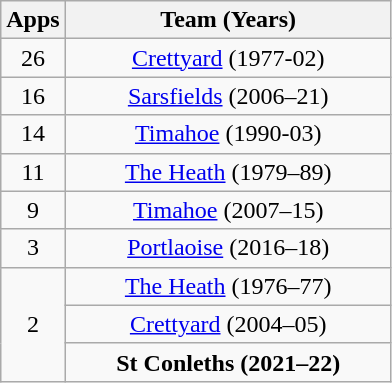<table class="wikitable" style="text-align:center">
<tr>
<th>Apps</th>
<th width="210px">Team (Years)</th>
</tr>
<tr>
<td>26</td>
<td><a href='#'>Crettyard</a> (1977-02)</td>
</tr>
<tr>
<td>16</td>
<td><a href='#'>Sarsfields</a> (2006–21)</td>
</tr>
<tr>
<td>14</td>
<td><a href='#'>Timahoe</a> (1990-03)</td>
</tr>
<tr>
<td>11</td>
<td><a href='#'>The Heath</a> (1979–89)</td>
</tr>
<tr>
<td>9</td>
<td><a href='#'>Timahoe</a> (2007–15)</td>
</tr>
<tr>
<td>3</td>
<td><a href='#'>Portlaoise</a> (2016–18)</td>
</tr>
<tr>
<td rowspan="3">2</td>
<td><a href='#'>The Heath</a> (1976–77)</td>
</tr>
<tr>
<td><a href='#'>Crettyard</a> (2004–05)</td>
</tr>
<tr>
<td><strong>St Conleths (2021–22)</strong></td>
</tr>
</table>
